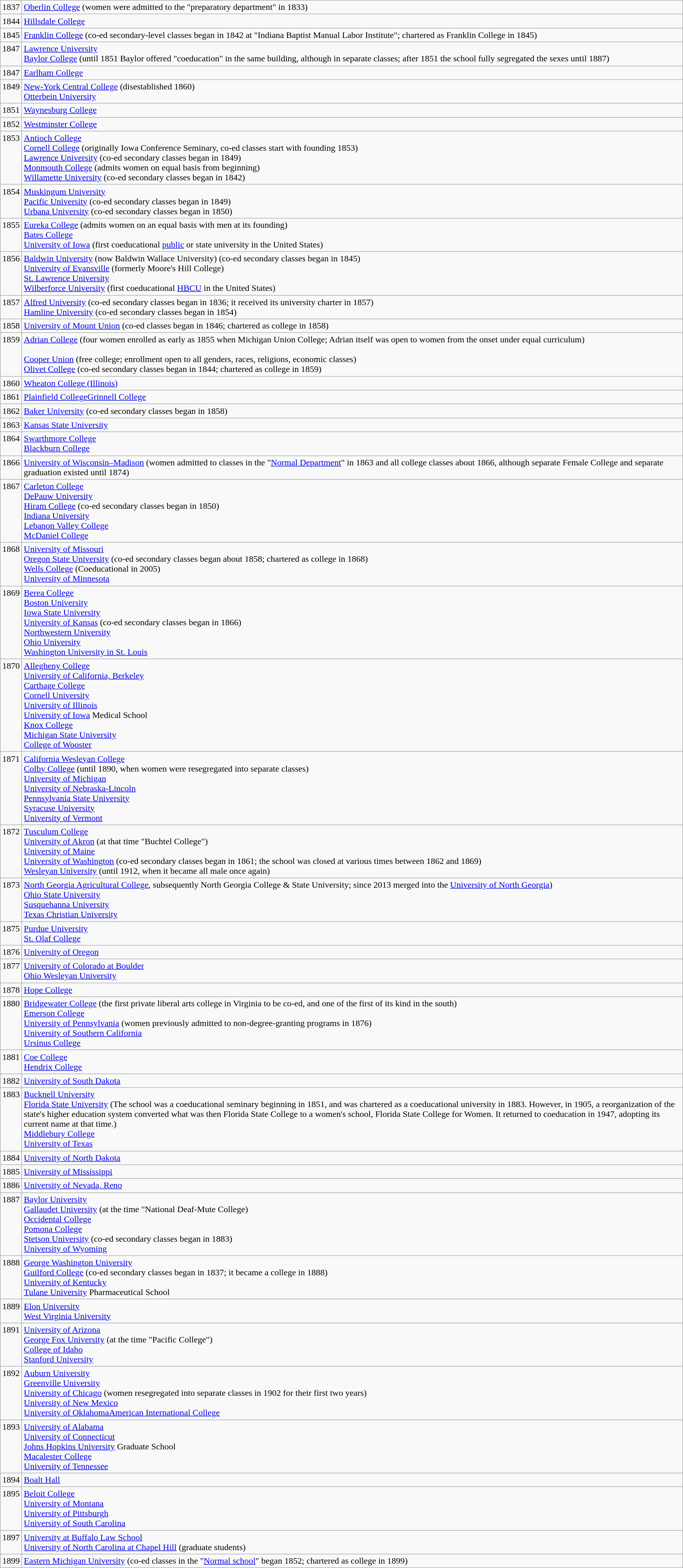<table class="wikitable">
<tr>
<td>1837</td>
<td><a href='#'>Oberlin College</a> (women were admitted to the "preparatory department" in 1833)</td>
</tr>
<tr valign="top" halign="left">
<td>1844</td>
<td><a href='#'>Hillsdale College</a></td>
</tr>
<tr valign="top" halign="left">
<td>1845</td>
<td><a href='#'>Franklin College</a> (co-ed secondary-level classes began in 1842 at "Indiana Baptist Manual Labor Institute"; chartered as Franklin College in 1845)</td>
</tr>
<tr valign="top" halign="left">
<td>1847</td>
<td><a href='#'>Lawrence University</a><br><a href='#'>Baylor College</a> (until 1851 Baylor offered "coeducation" in the same building, although in separate classes; after 1851 the school fully segregated the sexes until 1887)</td>
</tr>
<tr valign="top" halign="left">
<td>1847</td>
<td><a href='#'>Earlham College</a></td>
</tr>
<tr valign="top" halign="left">
<td>1849</td>
<td><a href='#'>New-York Central College</a> (disestablished 1860)<br><a href='#'>Otterbein University</a></td>
</tr>
<tr valign="top" halign="left">
<td>1851</td>
<td><a href='#'>Waynesburg College</a></td>
</tr>
<tr valign="top" halign="left">
<td>1852</td>
<td><a href='#'>Westminster College</a></td>
</tr>
<tr valign="top" halign="left">
<td>1853</td>
<td><a href='#'>Antioch College</a><br><a href='#'>Cornell College</a> (originally Iowa Conference Seminary, co-ed classes start with founding 1853)<br><a href='#'>Lawrence University</a> (co-ed secondary classes began in 1849)<br><a href='#'>Monmouth College</a> (admits women on equal basis from beginning)<br><a href='#'>Willamette University</a> (co-ed secondary classes began in 1842)</td>
</tr>
<tr valign="top" halign="left">
<td>1854</td>
<td><a href='#'>Muskingum University</a><br><a href='#'>Pacific University</a> (co-ed secondary classes began in 1849)<br><a href='#'>Urbana University</a> (co-ed secondary classes began in 1850)</td>
</tr>
<tr valign="top" halign="left">
<td>1855</td>
<td><a href='#'>Eureka College</a> (admits women on an equal basis with men at its founding) <br><a href='#'>Bates College</a><br><a href='#'>University of Iowa</a> (first coeducational <a href='#'>public</a> or state university in the United States)</td>
</tr>
<tr valign="top" halign="left">
<td>1856</td>
<td><a href='#'>Baldwin University</a> (now Baldwin Wallace University) (co-ed secondary classes began in 1845)<br><a href='#'>University of Evansville</a> (formerly Moore's Hill College)<br><a href='#'>St. Lawrence University</a> <br> <a href='#'>Wilberforce University</a> (first coeducational <a href='#'>HBCU</a> in the United States)</td>
</tr>
<tr valign="top" halign="left">
<td>1857</td>
<td><a href='#'>Alfred University</a> (co-ed secondary classes began in 1836; it received its university charter in 1857)<br><a href='#'>Hamline University</a> (co-ed secondary classes began in 1854)</td>
</tr>
<tr valign="top" halign="left">
<td>1858</td>
<td><a href='#'>University of Mount Union</a> (co-ed classes began in 1846; chartered as college in 1858)</td>
</tr>
<tr valign="top" halign="left">
<td>1859</td>
<td><a href='#'>Adrian College</a> (four women enrolled as early as 1855 when Michigan Union College; Adrian itself was open to women from the onset under equal curriculum) <br><br><a href='#'>Cooper Union</a> (free college; enrollment open to all genders, races, religions, economic classes)  <br>
<a href='#'>Olivet College</a> (co-ed secondary classes began in 1844; chartered as college in 1859)</td>
</tr>
<tr>
<td>1860</td>
<td><a href='#'>Wheaton College (Illinois)</a></td>
</tr>
<tr>
<td>1861</td>
<td><a href='#'>Plainfield College</a><a href='#'>Grinnell College</a></td>
</tr>
<tr valign="top" halign="left">
<td>1862</td>
<td><a href='#'>Baker University</a> (co-ed secondary classes began in 1858)</td>
</tr>
<tr valign="top" halign="left">
<td>1863</td>
<td><a href='#'>Kansas State University</a></td>
</tr>
<tr valign="top" halign="left">
<td>1864</td>
<td><a href='#'>Swarthmore College</a><br><a href='#'>Blackburn College</a></td>
</tr>
<tr valign="top" halign="left">
<td>1866</td>
<td><a href='#'>University of Wisconsin–Madison</a> (women admitted to classes in the "<a href='#'>Normal Department</a>" in 1863 and all college classes about 1866, although separate Female College and separate graduation existed until 1874)</td>
</tr>
<tr valign="top" halign="left">
<td>1867</td>
<td><a href='#'>Carleton College</a><br><a href='#'>DePauw University</a><br><a href='#'>Hiram College</a> (co-ed secondary classes began in 1850)<br><a href='#'>Indiana University</a><br><a href='#'>Lebanon Valley College</a><br><a href='#'>McDaniel College</a></td>
</tr>
<tr valign="top" halign="left">
<td>1868</td>
<td><a href='#'>University of Missouri</a><br><a href='#'>Oregon State University</a> (co-ed secondary classes began about 1858; chartered as college in 1868)<br><a href='#'>Wells College</a> (Coeducational in 2005)<br><a href='#'>University of Minnesota</a></td>
</tr>
<tr valign="top" halign="left">
<td>1869</td>
<td><a href='#'>Berea College</a> <br><a href='#'>Boston University</a>  <br><a href='#'>Iowa State University</a> <br><a href='#'>University of Kansas</a> (co-ed secondary classes began in 1866)<br><a href='#'>Northwestern University</a><br><a href='#'>Ohio University</a>  <br><a href='#'>Washington University in St. Louis</a></td>
</tr>
<tr valign="top" halign="left">
<td>1870</td>
<td><a href='#'>Allegheny College</a> <br> <a href='#'>University of California, Berkeley</a><br><a href='#'>Carthage College</a><br><a href='#'>Cornell University</a><br><a href='#'>University of Illinois</a> <br><a href='#'>University of Iowa</a> Medical School<br><a href='#'>Knox College</a><br><a href='#'>Michigan State University</a><br><a href='#'>College of Wooster</a></td>
</tr>
<tr valign="top" halign="left">
<td>1871</td>
<td><a href='#'>California Wesleyan College</a><br><a href='#'>Colby College</a> (until 1890, when women were resegregated into separate classes)<br><a href='#'>University of Michigan</a><br> <a href='#'>University of Nebraska-Lincoln</a> <br><a href='#'>Pennsylvania State University</a><br><a href='#'>Syracuse University</a><br><a href='#'>University of Vermont</a></td>
</tr>
<tr valign="top" halign="left">
<td>1872</td>
<td><a href='#'>Tusculum College</a><br><a href='#'>University of Akron</a> (at that time "Buchtel College")<br><a href='#'>University of Maine</a><br><a href='#'>University of Washington</a> (co-ed secondary classes began in 1861; the school was closed at various times between 1862 and 1869)<br><a href='#'>Wesleyan University</a> (until 1912, when it became all male once again)</td>
</tr>
<tr valign="top" halign="left">
<td>1873</td>
<td><a href='#'>North Georgia Agricultural College</a>, subsequently North Georgia College & State University; since 2013 merged into the <a href='#'>University of North Georgia</a>) <br><a href='#'>Ohio State University</a> <br> <a href='#'>Susquehanna University</a>  <br><a href='#'>Texas Christian University</a></td>
</tr>
<tr valign="top" halign="left">
<td>1875</td>
<td><a href='#'>Purdue University</a> <br><a href='#'>St. Olaf College</a></td>
</tr>
<tr valign="top" halign="left">
<td>1876</td>
<td><a href='#'>University of Oregon</a></td>
</tr>
<tr valign="top" halign="left">
<td>1877</td>
<td><a href='#'>University of Colorado at Boulder</a><br><a href='#'>Ohio Wesleyan University</a></td>
</tr>
<tr valign="top" halign="left">
<td>1878</td>
<td><a href='#'>Hope College</a></td>
</tr>
<tr valign="top" halign="left">
<td>1880</td>
<td><a href='#'>Bridgewater College</a> (the first private liberal arts college in Virginia to be co-ed, and one of the first of its kind in the south)<br><a href='#'>Emerson College</a><br><a href='#'>University of Pennsylvania</a> (women previously admitted to non-degree-granting programs in 1876)<br><a href='#'>University of Southern California</a> <br> <a href='#'>Ursinus College</a></td>
</tr>
<tr valign="top" halign="left">
<td>1881</td>
<td><a href='#'>Coe College</a><br> <a href='#'>Hendrix College</a></td>
</tr>
<tr valign="top" halign="left">
<td>1882</td>
<td><a href='#'>University of South Dakota</a></td>
</tr>
<tr valign="top" halign="left">
<td>1883</td>
<td><a href='#'>Bucknell University</a> <br> <a href='#'>Florida State University</a> (The school was a coeducational seminary beginning in 1851, and was chartered as a coeducational university in 1883. However, in 1905, a reorganization of the state's higher education system converted what was then Florida State College to a women's school, Florida State College for Women. It returned to coeducation in 1947, adopting its current name at that time.) <br><a href='#'>Middlebury College</a><br><a href='#'>University of Texas</a></td>
</tr>
<tr valign="top" halign="left">
<td>1884</td>
<td><a href='#'>University of North Dakota</a></td>
</tr>
<tr valign="top" halign="left">
<td>1885</td>
<td><a href='#'>University of Mississippi</a></td>
</tr>
<tr valign="top" halign="left">
<td>1886</td>
<td><a href='#'>University of Nevada, Reno</a></td>
</tr>
<tr valign="top" halign="left">
<td>1887</td>
<td><a href='#'>Baylor University</a><br><a href='#'>Gallaudet University</a> (at the time "National Deaf-Mute College) <br><a href='#'>Occidental College</a><br><a href='#'>Pomona College</a><br><a href='#'>Stetson University</a> (co-ed secondary classes began in 1883)<br><a href='#'>University of Wyoming</a></td>
</tr>
<tr valign="top" halign="left">
<td>1888</td>
<td><a href='#'>George Washington University</a> <br> <a href='#'>Guilford College</a> (co-ed secondary classes began in 1837; it became a college in 1888)<br> <a href='#'>University of Kentucky</a> <br><a href='#'>Tulane University</a> Pharmaceutical School</td>
</tr>
<tr valign="top" halign="left">
<td>1889</td>
<td><a href='#'>Elon University</a><br><a href='#'>West Virginia University</a></td>
</tr>
<tr valign="top" halign="left">
<td>1891</td>
<td><a href='#'>University of Arizona</a><br> <a href='#'>George Fox University</a> (at the time "Pacific College")<br> <a href='#'>College of Idaho</a><br> <a href='#'>Stanford University</a></td>
</tr>
<tr valign="top" halign="left">
<td>1892</td>
<td><a href='#'>Auburn University</a><br><a href='#'>Greenville University</a><br><a href='#'>University of Chicago</a> (women resegregated into separate classes in 1902 for their first two years) <br><a href='#'>University of New Mexico</a> <br><a href='#'>University of Oklahoma</a><a href='#'>American International College</a></td>
</tr>
<tr valign="top" halign="left">
<td>1893</td>
<td><a href='#'>University of Alabama</a> <br> <a href='#'>University of Connecticut</a> <br> <a href='#'>Johns Hopkins University</a> Graduate School <br> <a href='#'>Macalester College</a> <br> <a href='#'>University of Tennessee</a></td>
</tr>
<tr valign="top" halign="left">
<td>1894</td>
<td><a href='#'>Boalt Hall</a></td>
</tr>
<tr valign="top" halign="left">
<td>1895</td>
<td><a href='#'>Beloit College</a><br><a href='#'>University of Montana</a><br><a href='#'>University of Pittsburgh</a><br> <a href='#'>University of South Carolina</a></td>
</tr>
<tr valign="top" halign="left">
<td>1897</td>
<td><a href='#'>University at Buffalo Law School</a><br> <a href='#'>University of North Carolina at Chapel Hill</a> (graduate students)</td>
</tr>
<tr valign="top" halign="left">
<td>1899</td>
<td><a href='#'>Eastern Michigan University</a> (co-ed classes in the "<a href='#'>Normal school</a>" began 1852; chartered as college in 1899)</td>
</tr>
</table>
